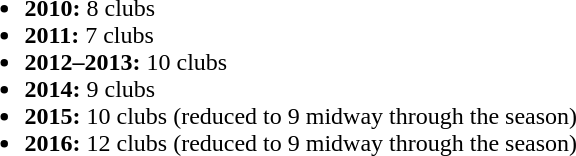<table>
<tr>
<td width="20"> </td>
<td valign="top"><br><ul><li><strong>2010:</strong> 8 clubs</li><li><strong>2011:</strong> 7 clubs</li><li><strong>2012–2013:</strong> 10 clubs</li><li><strong>2014:</strong> 9 clubs</li><li><strong>2015:</strong> 10 clubs (reduced to 9 midway through the season)</li><li><strong>2016:</strong> 12 clubs (reduced to 9 midway through the season)</li></ul></td>
</tr>
</table>
